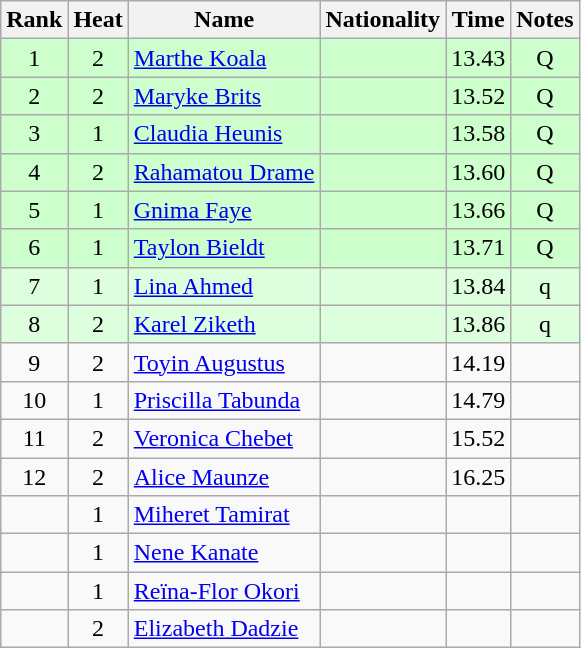<table class="wikitable sortable" style="text-align:center">
<tr>
<th>Rank</th>
<th>Heat</th>
<th>Name</th>
<th>Nationality</th>
<th>Time</th>
<th>Notes</th>
</tr>
<tr bgcolor=ccffcc>
<td>1</td>
<td>2</td>
<td align=left><a href='#'>Marthe Koala</a></td>
<td align=left></td>
<td>13.43</td>
<td>Q</td>
</tr>
<tr bgcolor=ccffcc>
<td>2</td>
<td>2</td>
<td align=left><a href='#'>Maryke Brits</a></td>
<td align=left></td>
<td>13.52</td>
<td>Q</td>
</tr>
<tr bgcolor=ccffcc>
<td>3</td>
<td>1</td>
<td align=left><a href='#'>Claudia Heunis</a></td>
<td align=left></td>
<td>13.58</td>
<td>Q</td>
</tr>
<tr bgcolor=ccffcc>
<td>4</td>
<td>2</td>
<td align=left><a href='#'>Rahamatou Drame</a></td>
<td align=left></td>
<td>13.60</td>
<td>Q</td>
</tr>
<tr bgcolor=ccffcc>
<td>5</td>
<td>1</td>
<td align=left><a href='#'>Gnima Faye</a></td>
<td align=left></td>
<td>13.66</td>
<td>Q</td>
</tr>
<tr bgcolor=ccffcc>
<td>6</td>
<td>1</td>
<td align=left><a href='#'>Taylon Bieldt</a></td>
<td align=left></td>
<td>13.71</td>
<td>Q</td>
</tr>
<tr bgcolor=ddffdd>
<td>7</td>
<td>1</td>
<td align=left><a href='#'>Lina Ahmed</a></td>
<td align=left></td>
<td>13.84</td>
<td>q</td>
</tr>
<tr bgcolor=ddffdd>
<td>8</td>
<td>2</td>
<td align=left><a href='#'>Karel Ziketh</a></td>
<td align=left></td>
<td>13.86</td>
<td>q</td>
</tr>
<tr>
<td>9</td>
<td>2</td>
<td align=left><a href='#'>Toyin Augustus</a></td>
<td align=left></td>
<td>14.19</td>
<td></td>
</tr>
<tr>
<td>10</td>
<td>1</td>
<td align=left><a href='#'>Priscilla Tabunda</a></td>
<td align=left></td>
<td>14.79</td>
<td></td>
</tr>
<tr>
<td>11</td>
<td>2</td>
<td align=left><a href='#'>Veronica Chebet</a></td>
<td align=left></td>
<td>15.52</td>
<td></td>
</tr>
<tr>
<td>12</td>
<td>2</td>
<td align=left><a href='#'>Alice Maunze</a></td>
<td align=left></td>
<td>16.25</td>
<td></td>
</tr>
<tr>
<td></td>
<td>1</td>
<td align=left><a href='#'>Miheret Tamirat</a></td>
<td align=left></td>
<td></td>
<td></td>
</tr>
<tr>
<td></td>
<td>1</td>
<td align=left><a href='#'>Nene Kanate</a></td>
<td align=left></td>
<td></td>
<td></td>
</tr>
<tr>
<td></td>
<td>1</td>
<td align=left><a href='#'>Reïna-Flor Okori</a></td>
<td align=left></td>
<td></td>
<td></td>
</tr>
<tr>
<td></td>
<td>2</td>
<td align=left><a href='#'>Elizabeth Dadzie</a></td>
<td align=left></td>
<td></td>
<td></td>
</tr>
</table>
